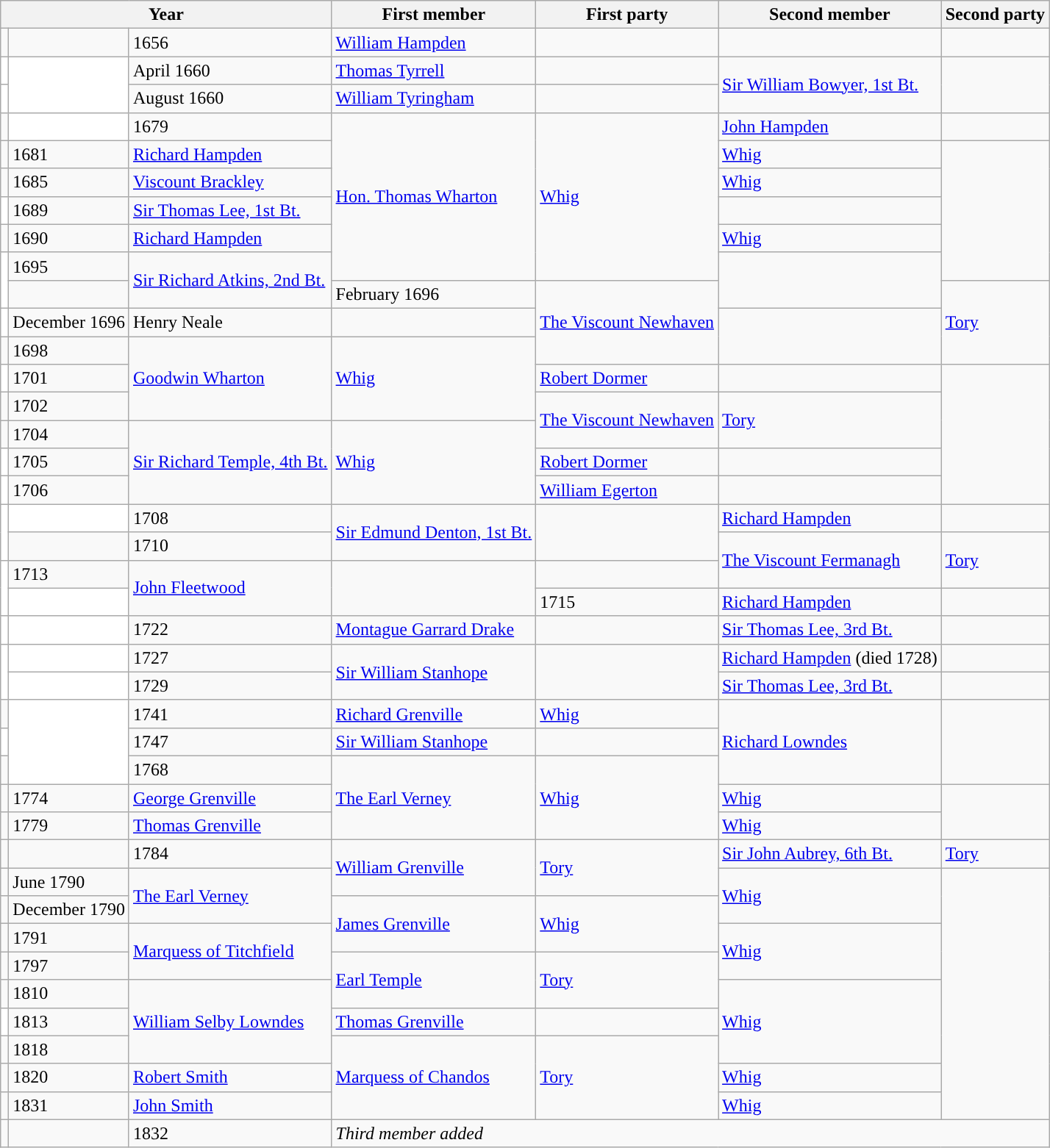<table class="wikitable">
<tr>
<th colspan="3">Year</th>
<th>First member</th>
<th>First party</th>
<th>Second member</th>
<th>Second party</th>
</tr>
<tr>
<td></td>
<td></td>
<td>1656</td>
<td><a href='#'>William Hampden</a></td>
<td></td>
<td></td>
<td></td>
</tr>
<tr>
<td style="color:inherit;background-color: white"></td>
<td style="color:inherit;background-color: white" rowspan="2"></td>
<td>April 1660</td>
<td><a href='#'>Thomas Tyrrell</a></td>
<td></td>
<td rowspan="2"><a href='#'>Sir William Bowyer, 1st Bt.</a></td>
<td rowspan="2"></td>
</tr>
<tr>
<td style="color:inherit;background-color: white"></td>
<td>August 1660</td>
<td><a href='#'>William Tyringham</a></td>
<td></td>
</tr>
<tr>
<td style="color:inherit;background-color: "></td>
<td style="color:inherit;background-color: white"></td>
<td>1679</td>
<td rowspan="6"><a href='#'>Hon. Thomas Wharton</a></td>
<td rowspan="6"><a href='#'>Whig</a></td>
<td><a href='#'>John Hampden</a></td>
<td></td>
</tr>
<tr>
<td style="color:inherit;background-color: "></td>
<td>1681</td>
<td><a href='#'>Richard Hampden</a></td>
<td><a href='#'>Whig</a></td>
</tr>
<tr>
<td style="color:inherit;background-color: "></td>
<td>1685</td>
<td><a href='#'>Viscount Brackley</a></td>
<td><a href='#'>Whig</a></td>
</tr>
<tr>
<td style="color:inherit;background-color: white"></td>
<td>1689</td>
<td><a href='#'>Sir Thomas Lee, 1st Bt.</a></td>
<td></td>
</tr>
<tr>
<td style="color:inherit;background-color: "></td>
<td>1690</td>
<td><a href='#'>Richard Hampden</a></td>
<td><a href='#'>Whig</a></td>
</tr>
<tr>
<td style="color:inherit;background-color: white" rowspan="2"></td>
<td>1695</td>
<td rowspan="2"><a href='#'>Sir Richard Atkins, 2nd Bt.</a></td>
<td rowspan="2"></td>
</tr>
<tr>
<td style="color:inherit;background-color: "></td>
<td>February 1696</td>
<td rowspan="3"><a href='#'>The Viscount Newhaven</a></td>
<td rowspan="3"><a href='#'>Tory</a></td>
</tr>
<tr>
<td style="color:inherit;background-color: white"></td>
<td>December 1696</td>
<td>Henry Neale</td>
<td></td>
</tr>
<tr>
<td style="color:inherit;background-color: "></td>
<td>1698</td>
<td rowspan="3"><a href='#'>Goodwin Wharton</a></td>
<td rowspan="3"><a href='#'>Whig</a></td>
</tr>
<tr>
<td style="color:inherit;background-color: white"></td>
<td>1701</td>
<td><a href='#'>Robert Dormer</a></td>
<td></td>
</tr>
<tr>
<td style="color:inherit;background-color: "></td>
<td>1702</td>
<td rowspan="2"><a href='#'>The Viscount Newhaven</a></td>
<td rowspan="2"><a href='#'>Tory</a></td>
</tr>
<tr>
<td style="color:inherit;background-color: "></td>
<td>1704</td>
<td rowspan="3"><a href='#'>Sir Richard Temple, 4th Bt.</a></td>
<td rowspan="3"><a href='#'>Whig</a></td>
</tr>
<tr>
<td style="color:inherit;background-color: white"></td>
<td>1705</td>
<td><a href='#'>Robert Dormer</a></td>
<td></td>
</tr>
<tr>
<td style="color:inherit;background-color: white"></td>
<td>1706</td>
<td><a href='#'>William Egerton</a></td>
<td></td>
</tr>
<tr>
<td style="color:inherit;background-color: white" rowspan="2"></td>
<td style="color:inherit;background-color: white"></td>
<td>1708</td>
<td rowspan="2"><a href='#'>Sir Edmund Denton, 1st Bt.</a></td>
<td rowspan="2"></td>
<td><a href='#'>Richard Hampden</a></td>
<td></td>
</tr>
<tr>
<td style="color:inherit;background-color: "></td>
<td>1710</td>
<td rowspan="2"><a href='#'>The Viscount Fermanagh</a></td>
<td rowspan="2"><a href='#'>Tory</a></td>
</tr>
<tr>
<td style="color:inherit;background-color: white" rowspan="2"></td>
<td>1713</td>
<td rowspan="2"><a href='#'>John Fleetwood</a></td>
<td rowspan="2"></td>
</tr>
<tr>
<td style="color:inherit;background-color: white"></td>
<td>1715</td>
<td><a href='#'>Richard Hampden</a></td>
<td></td>
</tr>
<tr>
<td style="color:inherit;background-color: white"></td>
<td style="color:inherit;background-color: white"></td>
<td>1722</td>
<td><a href='#'>Montague Garrard Drake</a></td>
<td></td>
<td><a href='#'>Sir Thomas Lee, 3rd Bt.</a></td>
<td></td>
</tr>
<tr>
<td style="color:inherit;background-color: white" rowspan="2"></td>
<td style="color:inherit;background-color: white"></td>
<td>1727</td>
<td rowspan="2"><a href='#'>Sir William Stanhope</a></td>
<td rowspan="2"></td>
<td><a href='#'>Richard Hampden</a> (died 1728)</td>
<td></td>
</tr>
<tr>
<td style="color:inherit;background-color: white"></td>
<td>1729</td>
<td><a href='#'>Sir Thomas Lee, 3rd Bt.</a></td>
<td></td>
</tr>
<tr>
<td style="color:inherit;background-color: "></td>
<td style="color:inherit;background-color: white" rowspan="3"></td>
<td>1741</td>
<td><a href='#'>Richard Grenville</a></td>
<td><a href='#'>Whig</a></td>
<td rowspan="3"><a href='#'>Richard Lowndes</a></td>
<td rowspan="3"></td>
</tr>
<tr>
<td style="color:inherit;background-color: white"></td>
<td>1747</td>
<td><a href='#'>Sir William Stanhope</a></td>
<td></td>
</tr>
<tr>
<td style="color:inherit;background-color: "></td>
<td>1768</td>
<td rowspan="3"><a href='#'>The Earl Verney</a></td>
<td rowspan="3"><a href='#'>Whig</a></td>
</tr>
<tr>
<td style="color:inherit;background-color: "></td>
<td>1774</td>
<td><a href='#'>George Grenville</a></td>
<td><a href='#'>Whig</a></td>
</tr>
<tr>
<td style="color:inherit;background-color: "></td>
<td>1779</td>
<td><a href='#'>Thomas Grenville</a></td>
<td><a href='#'>Whig</a></td>
</tr>
<tr>
<td style="color:inherit;background-color: "></td>
<td style="color:inherit;background-color: "></td>
<td>1784</td>
<td rowspan="2"><a href='#'>William Grenville</a></td>
<td rowspan="2"><a href='#'>Tory</a></td>
<td><a href='#'>Sir John Aubrey, 6th Bt.</a></td>
<td><a href='#'>Tory</a></td>
</tr>
<tr>
<td style="color:inherit;background-color: "></td>
<td>June 1790</td>
<td rowspan="2"><a href='#'>The Earl Verney</a></td>
<td rowspan="2"><a href='#'>Whig</a></td>
</tr>
<tr>
<td style="color:inherit;background-color: "></td>
<td>December 1790</td>
<td rowspan="2"><a href='#'>James Grenville</a></td>
<td rowspan="2"><a href='#'>Whig</a></td>
</tr>
<tr>
<td style="color:inherit;background-color: "></td>
<td>1791</td>
<td rowspan="2"><a href='#'>Marquess of Titchfield</a></td>
<td rowspan="2"><a href='#'>Whig</a></td>
</tr>
<tr>
<td style="color:inherit;background-color: "></td>
<td>1797</td>
<td rowspan="2"><a href='#'>Earl Temple</a></td>
<td rowspan="2"><a href='#'>Tory</a></td>
</tr>
<tr>
<td style="color:inherit;background-color: "></td>
<td>1810</td>
<td rowspan="3"><a href='#'>William Selby Lowndes</a></td>
<td rowspan="3"><a href='#'>Whig</a></td>
</tr>
<tr>
<td style="color:inherit;background-color: white"></td>
<td>1813</td>
<td><a href='#'>Thomas Grenville</a></td>
<td></td>
</tr>
<tr>
<td style="color:inherit;background-color: "></td>
<td>1818</td>
<td rowspan="3"><a href='#'>Marquess of Chandos</a></td>
<td rowspan="3"><a href='#'>Tory</a></td>
</tr>
<tr>
<td style="color:inherit;background-color: "></td>
<td>1820</td>
<td><a href='#'>Robert Smith</a></td>
<td><a href='#'>Whig</a></td>
</tr>
<tr>
<td style="color:inherit;background-color: "></td>
<td>1831</td>
<td><a href='#'>John Smith</a></td>
<td><a href='#'>Whig</a></td>
</tr>
<tr>
<td></td>
<td></td>
<td>1832</td>
<td colspan="4"><em>Third member added</em></td>
</tr>
</table>
